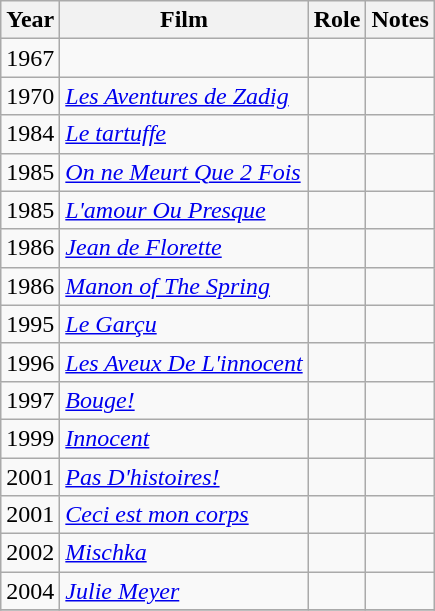<table class="wikitable" style="font-size: 100%;">
<tr>
<th>Year</th>
<th>Film</th>
<th>Role</th>
<th>Notes</th>
</tr>
<tr>
<td>1967</td>
<td><em></em></td>
<td></td>
<td></td>
</tr>
<tr>
<td>1970</td>
<td><em><a href='#'>Les Aventures de Zadig</a></em></td>
<td></td>
<td></td>
</tr>
<tr>
<td>1984</td>
<td><em><a href='#'>Le tartuffe</a></em></td>
<td></td>
<td></td>
</tr>
<tr>
<td>1985</td>
<td><em><a href='#'>On ne Meurt Que 2 Fois</a></em></td>
<td></td>
<td></td>
</tr>
<tr>
<td>1985</td>
<td><em><a href='#'>L'amour Ou Presque</a></em></td>
<td></td>
<td></td>
</tr>
<tr>
<td>1986</td>
<td><em><a href='#'>Jean de Florette</a></em></td>
<td></td>
<td></td>
</tr>
<tr>
<td>1986</td>
<td><em><a href='#'>Manon of The Spring</a></em></td>
<td></td>
<td></td>
</tr>
<tr>
<td>1995</td>
<td><em><a href='#'>Le Garçu</a></em></td>
<td></td>
<td></td>
</tr>
<tr>
<td>1996</td>
<td><em><a href='#'>Les Aveux De L'innocent</a></em></td>
<td></td>
<td></td>
</tr>
<tr>
<td>1997</td>
<td><em><a href='#'>Bouge!</a></em></td>
<td></td>
<td></td>
</tr>
<tr>
<td>1999</td>
<td><em><a href='#'>Innocent</a></em></td>
<td></td>
<td></td>
</tr>
<tr>
<td>2001</td>
<td><em><a href='#'>Pas D'histoires!</a></em></td>
<td></td>
<td></td>
</tr>
<tr>
<td>2001</td>
<td><em><a href='#'>Ceci est mon corps</a></em></td>
<td></td>
<td></td>
</tr>
<tr>
<td>2002</td>
<td><em><a href='#'>Mischka</a></em></td>
<td></td>
<td></td>
</tr>
<tr>
<td>2004</td>
<td><em><a href='#'>Julie Meyer</a></em></td>
<td></td>
<td></td>
</tr>
<tr>
</tr>
</table>
